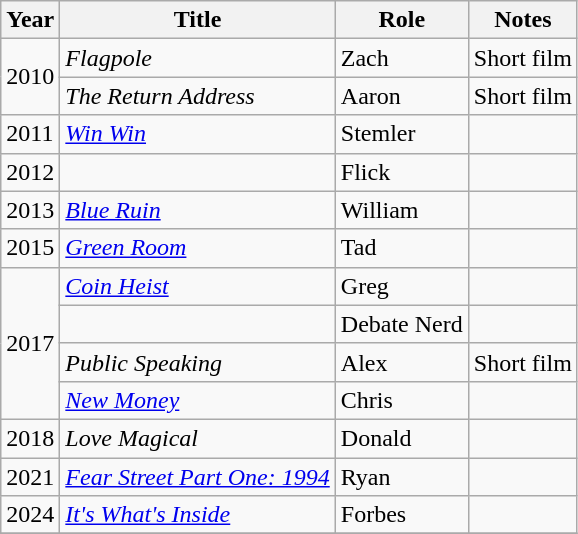<table class="wikitable sortable">
<tr>
<th>Year</th>
<th>Title</th>
<th>Role</th>
<th class="unsortable">Notes</th>
</tr>
<tr>
<td rowspan="2">2010</td>
<td><em>Flagpole</em></td>
<td>Zach</td>
<td>Short film</td>
</tr>
<tr>
<td><em>The Return Address</em></td>
<td>Aaron</td>
<td>Short film</td>
</tr>
<tr>
<td>2011</td>
<td><em><a href='#'>Win Win</a></em></td>
<td>Stemler</td>
<td></td>
</tr>
<tr>
<td>2012</td>
<td><em></em></td>
<td>Flick</td>
<td></td>
</tr>
<tr>
<td>2013</td>
<td><em><a href='#'>Blue Ruin</a></em></td>
<td>William</td>
<td></td>
</tr>
<tr>
<td>2015</td>
<td><em><a href='#'>Green Room</a></em></td>
<td>Tad</td>
<td></td>
</tr>
<tr>
<td rowspan="4">2017</td>
<td><em><a href='#'>Coin Heist</a></em></td>
<td>Greg</td>
<td></td>
</tr>
<tr>
<td><em></em></td>
<td>Debate Nerd</td>
<td></td>
</tr>
<tr>
<td><em>Public Speaking</em></td>
<td>Alex</td>
<td>Short film</td>
</tr>
<tr>
<td><em><a href='#'>New Money</a></em></td>
<td>Chris</td>
<td></td>
</tr>
<tr>
<td>2018</td>
<td><em>Love Magical</em></td>
<td>Donald</td>
<td></td>
</tr>
<tr>
<td>2021</td>
<td><em><a href='#'>Fear Street Part One: 1994</a></em></td>
<td>Ryan</td>
<td></td>
</tr>
<tr>
<td>2024</td>
<td><em><a href='#'>It's What's Inside</a></em></td>
<td>Forbes</td>
<td></td>
</tr>
<tr>
</tr>
</table>
